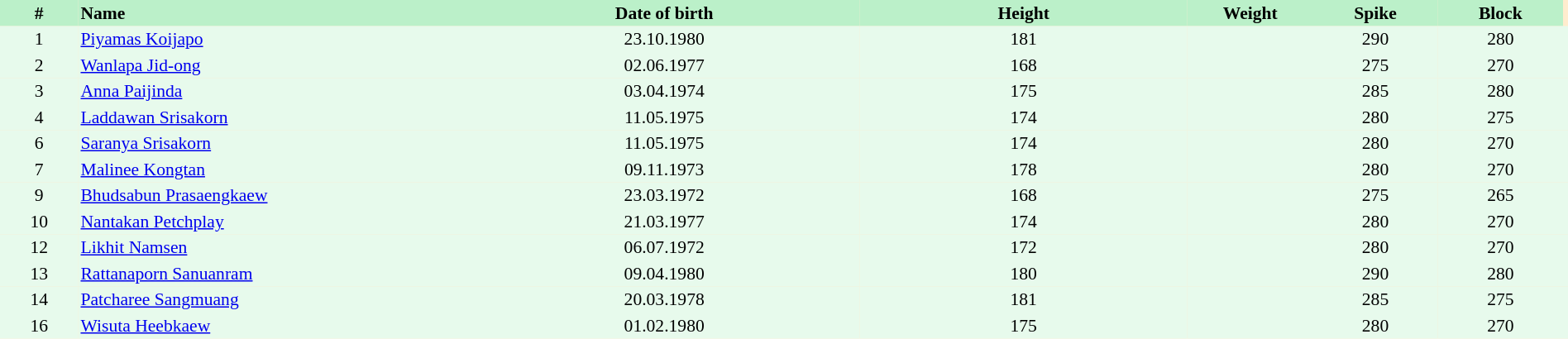<table border=0 cellpadding=2 cellspacing=0  |- bgcolor=#FFECCE style="text-align:center; font-size:90%;" width=100%>
<tr bgcolor=#BBF0C9>
<th width=5%>#</th>
<th width=25% align=left>Name</th>
<th width=25%>Date of birth</th>
<th width=21%>Height</th>
<th width=8%>Weight</th>
<th width=8%>Spike</th>
<th width=8%>Block</th>
</tr>
<tr bgcolor=#E7FAEC>
<td>1</td>
<td align=left><a href='#'>Piyamas Koijapo</a></td>
<td>23.10.1980</td>
<td>181</td>
<td></td>
<td>290</td>
<td>280</td>
<td></td>
</tr>
<tr bgcolor=#E7FAEC>
<td>2</td>
<td align=left><a href='#'>Wanlapa Jid-ong</a></td>
<td>02.06.1977</td>
<td>168</td>
<td></td>
<td>275</td>
<td>270</td>
<td></td>
</tr>
<tr bgcolor=#E7FAEC>
<td>3</td>
<td align=left><a href='#'>Anna Paijinda</a></td>
<td>03.04.1974</td>
<td>175</td>
<td></td>
<td>285</td>
<td>280</td>
<td></td>
</tr>
<tr bgcolor=#E7FAEC>
<td>4</td>
<td align=left><a href='#'>Laddawan Srisakorn</a></td>
<td>11.05.1975</td>
<td>174</td>
<td></td>
<td>280</td>
<td>275</td>
<td></td>
</tr>
<tr bgcolor=#E7FAEC>
<td>6</td>
<td align=left><a href='#'>Saranya Srisakorn</a></td>
<td>11.05.1975</td>
<td>174</td>
<td></td>
<td>280</td>
<td>270</td>
<td></td>
</tr>
<tr bgcolor=#E7FAEC>
<td>7</td>
<td align=left><a href='#'>Malinee Kongtan</a></td>
<td>09.11.1973</td>
<td>178</td>
<td></td>
<td>280</td>
<td>270</td>
<td></td>
</tr>
<tr bgcolor=#E7FAEC>
<td>9</td>
<td align=left><a href='#'>Bhudsabun Prasaengkaew</a></td>
<td>23.03.1972</td>
<td>168</td>
<td></td>
<td>275</td>
<td>265</td>
<td></td>
</tr>
<tr bgcolor=#E7FAEC>
<td>10</td>
<td align=left><a href='#'>Nantakan Petchplay</a></td>
<td>21.03.1977</td>
<td>174</td>
<td></td>
<td>280</td>
<td>270</td>
<td></td>
</tr>
<tr bgcolor=#E7FAEC>
<td>12</td>
<td align=left><a href='#'>Likhit Namsen</a></td>
<td>06.07.1972</td>
<td>172</td>
<td></td>
<td>280</td>
<td>270</td>
<td></td>
</tr>
<tr bgcolor=#E7FAEC>
<td>13</td>
<td align=left><a href='#'>Rattanaporn Sanuanram</a></td>
<td>09.04.1980</td>
<td>180</td>
<td></td>
<td>290</td>
<td>280</td>
<td></td>
</tr>
<tr bgcolor=#E7FAEC>
<td>14</td>
<td align=left><a href='#'>Patcharee Sangmuang</a></td>
<td>20.03.1978</td>
<td>181</td>
<td></td>
<td>285</td>
<td>275</td>
<td></td>
</tr>
<tr bgcolor=#E7FAEC>
<td>16</td>
<td align=left><a href='#'>Wisuta Heebkaew</a></td>
<td>01.02.1980</td>
<td>175</td>
<td></td>
<td>280</td>
<td>270</td>
<td></td>
</tr>
</table>
